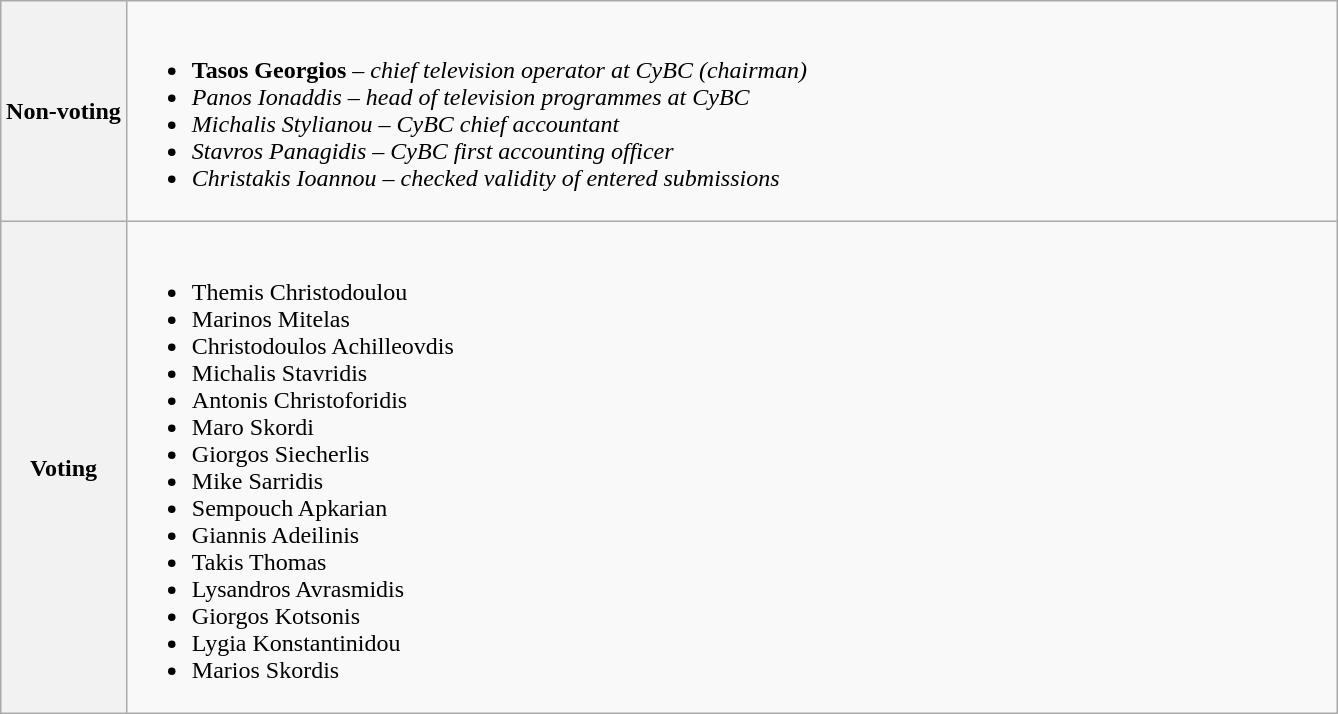<table class="wikitable mw-collapsible collapsible" style="margin: 1em auto 1em auto">
<tr>
<th>Non-voting</th>
<td style="width:50em"><br><ul><li><strong>Tasos Georgios</strong> <em>– chief television operator at CyBC (chairman)</em></li><li><em>Panos Ionaddis – head of television programmes at CyBC</em></li><li><em>Michalis Stylianou – CyBC chief accountant</em></li><li><em>Stavros Panagidis – CyBC first accounting officer</em></li><li><em>Christakis Ioannou – checked validity of entered submissions</em></li></ul></td>
</tr>
<tr>
<th>Voting</th>
<td style="width:50em"><br><ul><li>Themis Christodoulou</li><li>Marinos Mitelas</li><li>Christodoulos Achilleovdis</li><li>Michalis Stavridis</li><li>Antonis Christoforidis</li><li>Maro Skordi</li><li>Giorgos Siecherlis</li><li>Mike Sarridis</li><li>Sempouch Apkarian</li><li>Giannis Adeilinis</li><li>Takis Thomas</li><li>Lysandros Avrasmidis</li><li>Giorgos Kotsonis</li><li>Lygia Konstantinidou</li><li>Marios Skordis</li></ul></td>
</tr>
</table>
